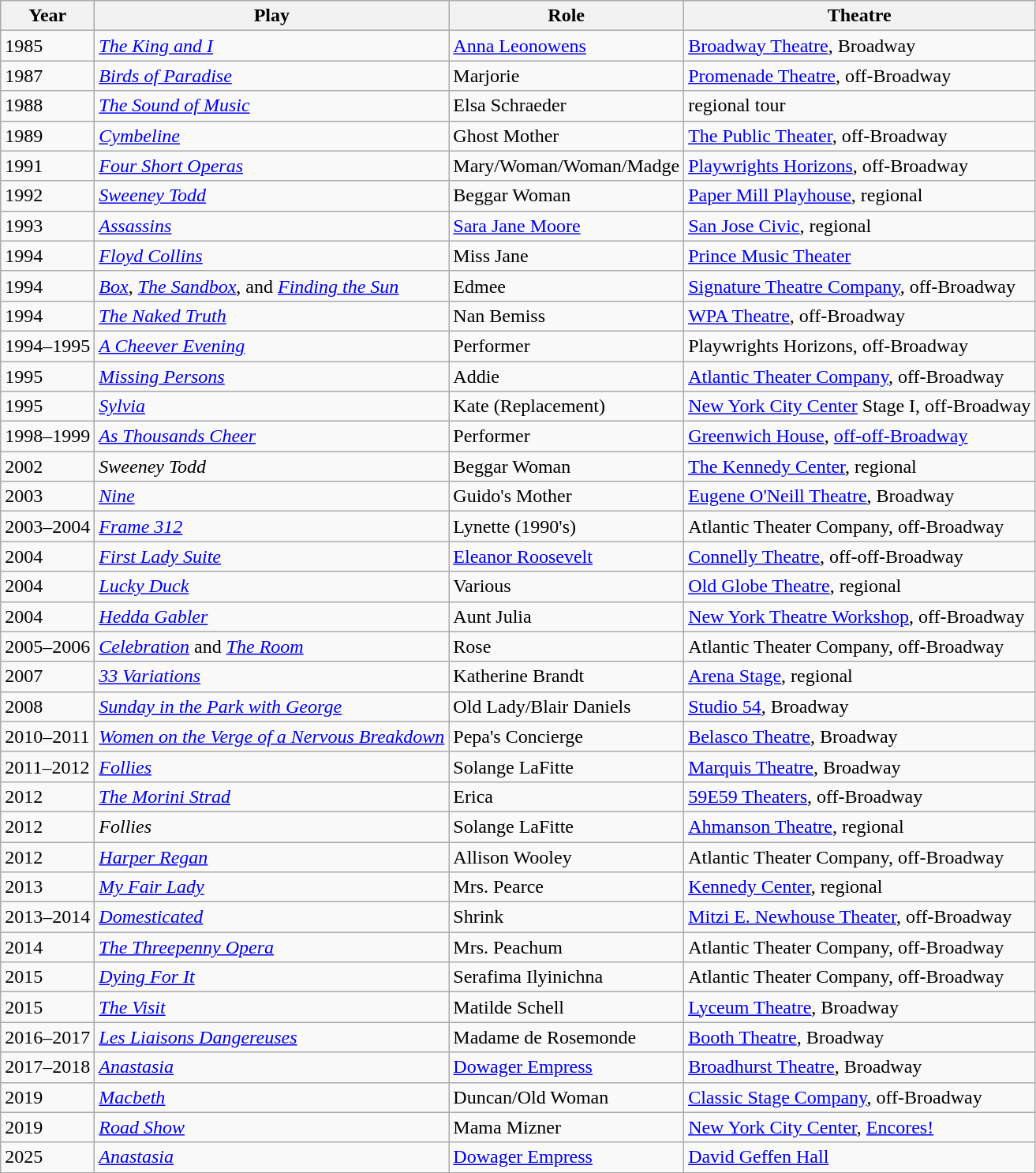<table class="wikitable">
<tr>
<th>Year</th>
<th>Play</th>
<th>Role</th>
<th>Theatre</th>
</tr>
<tr>
<td>1985</td>
<td><em><a href='#'>The King and I</a></em></td>
<td><a href='#'>Anna Leonowens</a></td>
<td><a href='#'>Broadway Theatre</a>, Broadway</td>
</tr>
<tr>
<td>1987</td>
<td><em><a href='#'>Birds of Paradise</a></em></td>
<td>Marjorie</td>
<td><a href='#'>Promenade Theatre</a>, off-Broadway</td>
</tr>
<tr>
<td>1988</td>
<td><em><a href='#'>The Sound of Music</a></em></td>
<td>Elsa Schraeder</td>
<td>regional tour</td>
</tr>
<tr>
<td>1989</td>
<td><em><a href='#'>Cymbeline</a></em></td>
<td>Ghost Mother</td>
<td><a href='#'>The Public Theater</a>, off-Broadway</td>
</tr>
<tr>
<td>1991</td>
<td><em><a href='#'>Four Short Operas</a></em></td>
<td>Mary/Woman/Woman/Madge</td>
<td><a href='#'>Playwrights Horizons</a>, off-Broadway</td>
</tr>
<tr>
<td>1992</td>
<td><em><a href='#'>Sweeney Todd</a></em></td>
<td>Beggar Woman</td>
<td><a href='#'>Paper Mill Playhouse</a>, regional</td>
</tr>
<tr>
<td>1993</td>
<td><em><a href='#'>Assassins</a></em></td>
<td><a href='#'>Sara Jane Moore</a></td>
<td><a href='#'>San Jose Civic</a>, regional</td>
</tr>
<tr>
<td>1994</td>
<td><a href='#'><em>Floyd Collins</em></a></td>
<td>Miss Jane</td>
<td><a href='#'>Prince Music Theater</a></td>
</tr>
<tr>
<td>1994</td>
<td><em><a href='#'>Box</a></em>, <em><a href='#'>The Sandbox</a></em>, and <em><a href='#'>Finding the Sun</a></em></td>
<td>Edmee</td>
<td><a href='#'>Signature Theatre Company</a>, off-Broadway</td>
</tr>
<tr>
<td>1994</td>
<td><em><a href='#'>The Naked Truth</a></em></td>
<td>Nan Bemiss</td>
<td><a href='#'>WPA Theatre</a>, off-Broadway</td>
</tr>
<tr>
<td>1994–1995</td>
<td><em><a href='#'>A Cheever Evening</a></em></td>
<td>Performer</td>
<td>Playwrights Horizons, off-Broadway</td>
</tr>
<tr>
<td>1995</td>
<td><em><a href='#'>Missing Persons</a></em></td>
<td>Addie</td>
<td><a href='#'>Atlantic Theater Company</a>, off-Broadway</td>
</tr>
<tr>
<td>1995</td>
<td><em><a href='#'>Sylvia</a></em></td>
<td>Kate (Replacement)</td>
<td><a href='#'>New York City Center</a> Stage I, off-Broadway</td>
</tr>
<tr>
<td>1998–1999</td>
<td><em><a href='#'>As Thousands Cheer</a></em></td>
<td>Performer</td>
<td><a href='#'>Greenwich House</a>, <a href='#'>off-off-Broadway</a></td>
</tr>
<tr>
<td>2002</td>
<td><em>Sweeney Todd</em></td>
<td>Beggar Woman</td>
<td><a href='#'>The Kennedy Center</a>, regional</td>
</tr>
<tr>
<td>2003</td>
<td><em><a href='#'>Nine</a></em></td>
<td>Guido's Mother</td>
<td><a href='#'>Eugene O'Neill Theatre</a>, Broadway</td>
</tr>
<tr>
<td>2003–2004</td>
<td><em><a href='#'>Frame 312</a></em></td>
<td>Lynette (1990's)</td>
<td>Atlantic Theater Company, off-Broadway</td>
</tr>
<tr>
<td>2004</td>
<td><em><a href='#'>First Lady Suite</a></em></td>
<td><a href='#'>Eleanor Roosevelt</a></td>
<td><a href='#'>Connelly Theatre</a>, off-off-Broadway</td>
</tr>
<tr>
<td>2004</td>
<td><em><a href='#'>Lucky Duck</a></em></td>
<td>Various</td>
<td><a href='#'>Old Globe Theatre</a>, regional</td>
</tr>
<tr>
<td>2004</td>
<td><em><a href='#'>Hedda Gabler</a></em></td>
<td>Aunt Julia</td>
<td><a href='#'>New York Theatre Workshop</a>, off-Broadway</td>
</tr>
<tr>
<td>2005–2006</td>
<td><em><a href='#'>Celebration</a></em> and <em><a href='#'>The Room</a></em></td>
<td>Rose</td>
<td>Atlantic Theater Company, off-Broadway</td>
</tr>
<tr>
<td>2007</td>
<td><em><a href='#'>33 Variations</a></em></td>
<td>Katherine Brandt</td>
<td><a href='#'>Arena Stage</a>, regional</td>
</tr>
<tr>
<td>2008</td>
<td><em><a href='#'>Sunday in the Park with George</a></em></td>
<td>Old Lady/Blair Daniels</td>
<td><a href='#'>Studio 54</a>, Broadway</td>
</tr>
<tr>
<td>2010–2011</td>
<td><em><a href='#'>Women on the Verge of a Nervous Breakdown</a></em></td>
<td>Pepa's Concierge</td>
<td><a href='#'>Belasco Theatre</a>, Broadway</td>
</tr>
<tr>
<td>2011–2012</td>
<td><em><a href='#'>Follies</a></em></td>
<td>Solange LaFitte</td>
<td><a href='#'>Marquis Theatre</a>, Broadway</td>
</tr>
<tr>
<td>2012</td>
<td><em><a href='#'>The Morini Strad</a></em></td>
<td>Erica</td>
<td><a href='#'>59E59 Theaters</a>, off-Broadway</td>
</tr>
<tr>
<td>2012</td>
<td><em>Follies</em></td>
<td>Solange LaFitte</td>
<td><a href='#'>Ahmanson Theatre</a>, regional</td>
</tr>
<tr>
<td>2012</td>
<td><em><a href='#'>Harper Regan</a></em></td>
<td>Allison Wooley</td>
<td>Atlantic Theater Company, off-Broadway</td>
</tr>
<tr>
<td>2013</td>
<td><em><a href='#'>My Fair Lady</a></em></td>
<td>Mrs. Pearce</td>
<td><a href='#'>Kennedy Center</a>, regional</td>
</tr>
<tr>
<td>2013–2014</td>
<td><em><a href='#'>Domesticated</a></em></td>
<td>Shrink</td>
<td><a href='#'>Mitzi E. Newhouse Theater</a>, off-Broadway</td>
</tr>
<tr>
<td>2014</td>
<td><em><a href='#'>The Threepenny Opera</a></em></td>
<td>Mrs. Peachum</td>
<td>Atlantic Theater Company, off-Broadway</td>
</tr>
<tr>
<td>2015</td>
<td><em><a href='#'>Dying For It</a></em></td>
<td>Serafima Ilyinichna</td>
<td>Atlantic Theater Company, off-Broadway</td>
</tr>
<tr>
<td>2015</td>
<td><em><a href='#'>The Visit</a></em></td>
<td>Matilde Schell</td>
<td><a href='#'>Lyceum Theatre</a>, Broadway</td>
</tr>
<tr>
<td>2016–2017</td>
<td><em><a href='#'>Les Liaisons Dangereuses</a></em></td>
<td>Madame de Rosemonde</td>
<td><a href='#'>Booth Theatre</a>, Broadway</td>
</tr>
<tr>
<td>2017–2018</td>
<td><em><a href='#'>Anastasia</a></em></td>
<td><a href='#'>Dowager Empress</a></td>
<td><a href='#'>Broadhurst Theatre</a>, Broadway</td>
</tr>
<tr>
<td>2019</td>
<td><em><a href='#'>Macbeth</a></em></td>
<td>Duncan/Old Woman</td>
<td><a href='#'>Classic Stage Company</a>, off-Broadway</td>
</tr>
<tr>
<td>2019</td>
<td><em><a href='#'>Road Show</a></em></td>
<td>Mama Mizner</td>
<td><a href='#'>New York City Center</a>, <a href='#'>Encores!</a></td>
</tr>
<tr>
<td>2025</td>
<td><em><a href='#'>Anastasia</a></em></td>
<td><a href='#'>Dowager Empress</a></td>
<td><a href='#'>David Geffen Hall</a></td>
</tr>
</table>
